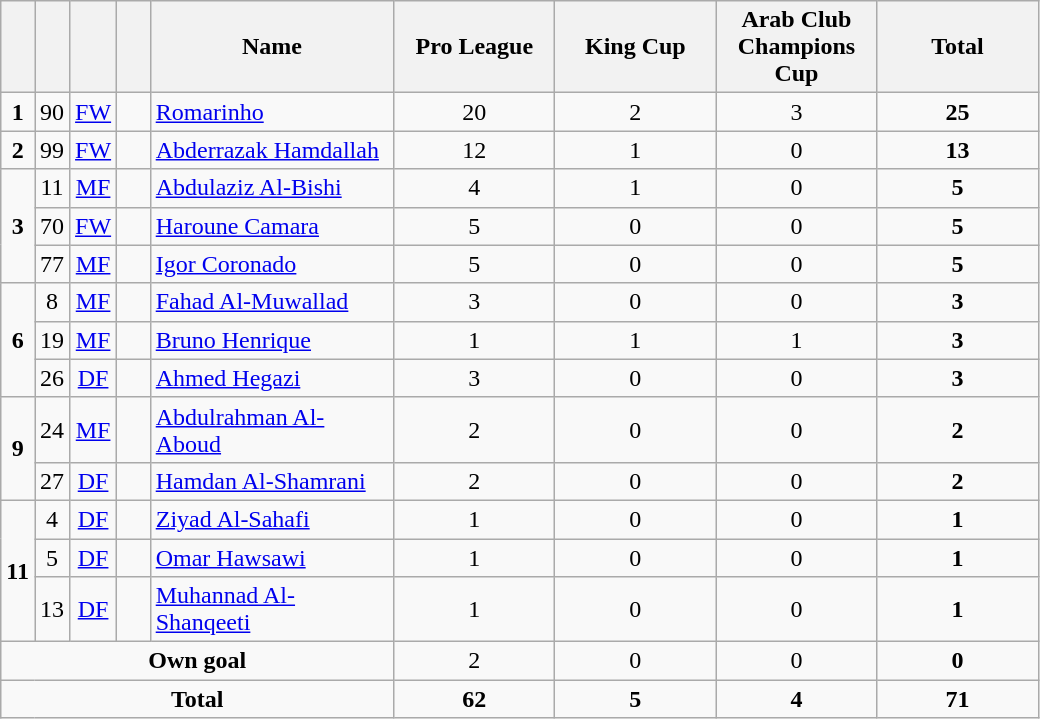<table class="wikitable" style="text-align:center">
<tr>
<th width=15></th>
<th width=15></th>
<th width=15></th>
<th width=15></th>
<th width=155>Name</th>
<th width=100>Pro League</th>
<th width=100>King Cup</th>
<th width=100>Arab Club Champions Cup</th>
<th width=100>Total</th>
</tr>
<tr>
<td><strong>1</strong></td>
<td>90</td>
<td><a href='#'>FW</a></td>
<td></td>
<td align=left><a href='#'>Romarinho</a></td>
<td>20</td>
<td>2</td>
<td>3</td>
<td><strong>25</strong></td>
</tr>
<tr>
<td><strong>2</strong></td>
<td>99</td>
<td><a href='#'>FW</a></td>
<td></td>
<td align=left><a href='#'>Abderrazak Hamdallah</a></td>
<td>12</td>
<td>1</td>
<td>0</td>
<td><strong>13</strong></td>
</tr>
<tr>
<td rowspan=3><strong>3</strong></td>
<td>11</td>
<td><a href='#'>MF</a></td>
<td></td>
<td align=left><a href='#'>Abdulaziz Al-Bishi</a></td>
<td>4</td>
<td>1</td>
<td>0</td>
<td><strong>5</strong></td>
</tr>
<tr>
<td>70</td>
<td><a href='#'>FW</a></td>
<td></td>
<td align=left><a href='#'>Haroune Camara</a></td>
<td>5</td>
<td>0</td>
<td>0</td>
<td><strong>5</strong></td>
</tr>
<tr>
<td>77</td>
<td><a href='#'>MF</a></td>
<td></td>
<td align=left><a href='#'>Igor Coronado</a></td>
<td>5</td>
<td>0</td>
<td>0</td>
<td><strong>5</strong></td>
</tr>
<tr>
<td rowspan=3><strong>6</strong></td>
<td>8</td>
<td><a href='#'>MF</a></td>
<td></td>
<td align=left><a href='#'>Fahad Al-Muwallad</a></td>
<td>3</td>
<td>0</td>
<td>0</td>
<td><strong>3</strong></td>
</tr>
<tr>
<td>19</td>
<td><a href='#'>MF</a></td>
<td></td>
<td align=left><a href='#'>Bruno Henrique</a></td>
<td>1</td>
<td>1</td>
<td>1</td>
<td><strong>3</strong></td>
</tr>
<tr>
<td>26</td>
<td><a href='#'>DF</a></td>
<td></td>
<td align=left><a href='#'>Ahmed Hegazi</a></td>
<td>3</td>
<td>0</td>
<td>0</td>
<td><strong>3</strong></td>
</tr>
<tr>
<td rowspan=2><strong>9</strong></td>
<td>24</td>
<td><a href='#'>MF</a></td>
<td></td>
<td align=left><a href='#'>Abdulrahman Al-Aboud</a></td>
<td>2</td>
<td>0</td>
<td>0</td>
<td><strong>2</strong></td>
</tr>
<tr>
<td>27</td>
<td><a href='#'>DF</a></td>
<td></td>
<td align=left><a href='#'>Hamdan Al-Shamrani</a></td>
<td>2</td>
<td>0</td>
<td>0</td>
<td><strong>2</strong></td>
</tr>
<tr>
<td rowspan=3><strong>11</strong></td>
<td>4</td>
<td><a href='#'>DF</a></td>
<td></td>
<td align=left><a href='#'>Ziyad Al-Sahafi</a></td>
<td>1</td>
<td>0</td>
<td>0</td>
<td><strong>1</strong></td>
</tr>
<tr>
<td>5</td>
<td><a href='#'>DF</a></td>
<td></td>
<td align=left><a href='#'>Omar Hawsawi</a></td>
<td>1</td>
<td>0</td>
<td>0</td>
<td><strong>1</strong></td>
</tr>
<tr>
<td>13</td>
<td><a href='#'>DF</a></td>
<td></td>
<td align=left><a href='#'>Muhannad Al-Shanqeeti</a></td>
<td>1</td>
<td>0</td>
<td>0</td>
<td><strong>1</strong></td>
</tr>
<tr>
<td colspan=5><strong>Own goal</strong></td>
<td>2</td>
<td>0</td>
<td>0</td>
<td><strong>0</strong></td>
</tr>
<tr>
<td colspan=5><strong>Total</strong></td>
<td><strong>62</strong></td>
<td><strong>5</strong></td>
<td><strong>4</strong></td>
<td><strong>71</strong></td>
</tr>
</table>
